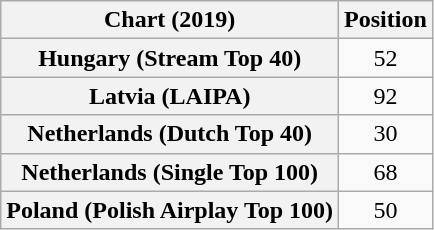<table class="wikitable sortable plainrowheaders" style="text-align:center">
<tr>
<th scope="col">Chart (2019)</th>
<th scope="col">Position</th>
</tr>
<tr>
<th scope="row">Hungary (Stream Top 40)</th>
<td>52</td>
</tr>
<tr>
<th scope="row">Latvia (LAIPA)</th>
<td>92</td>
</tr>
<tr>
<th scope="row">Netherlands (Dutch Top 40)</th>
<td>30</td>
</tr>
<tr>
<th scope="row">Netherlands (Single Top 100)</th>
<td>68</td>
</tr>
<tr>
<th scope="row">Poland (Polish Airplay Top 100)</th>
<td>50</td>
</tr>
</table>
